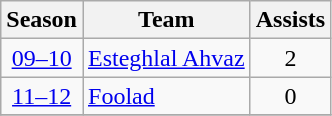<table class="wikitable" style="text-align: center;">
<tr>
<th>Season</th>
<th>Team</th>
<th>Assists</th>
</tr>
<tr>
<td><a href='#'>09–10</a></td>
<td align="left"><a href='#'>Esteghlal Ahvaz</a></td>
<td>2</td>
</tr>
<tr>
<td><a href='#'>11–12</a></td>
<td align="left"><a href='#'>Foolad</a></td>
<td>0</td>
</tr>
<tr>
</tr>
</table>
